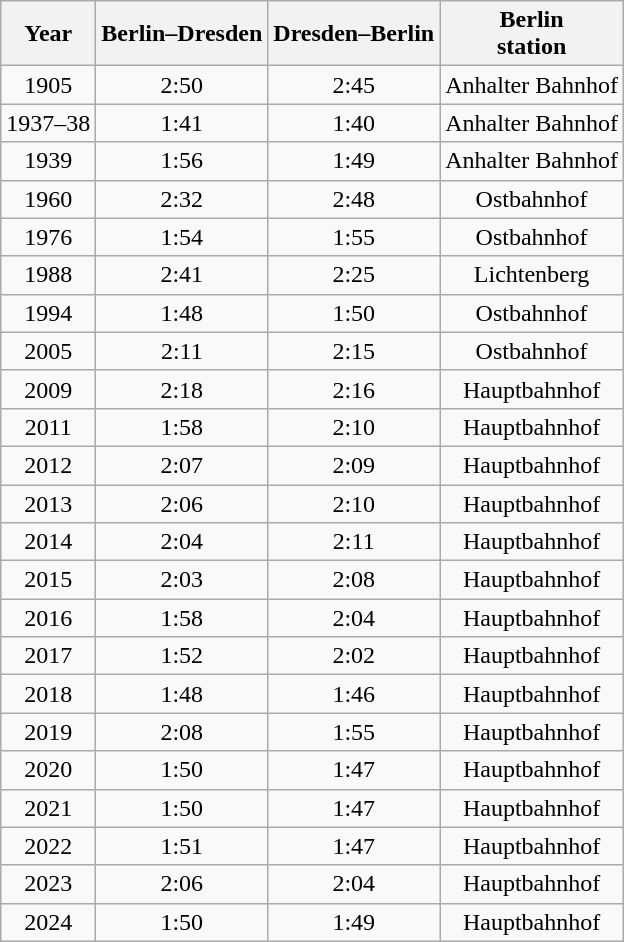<table class="wikitable" style="text-align:center">
<tr>
<th>Year</th>
<th>Berlin–Dresden<br></th>
<th>Dresden–Berlin<br></th>
<th>Berlin<br>station</th>
</tr>
<tr>
<td>1905</td>
<td>2:50</td>
<td>2:45</td>
<td>Anhalter Bahnhof</td>
</tr>
<tr>
<td>1937–38</td>
<td>1:41</td>
<td>1:40</td>
<td>Anhalter Bahnhof</td>
</tr>
<tr>
<td>1939</td>
<td>1:56</td>
<td>1:49</td>
<td>Anhalter Bahnhof</td>
</tr>
<tr>
<td>1960</td>
<td>2:32</td>
<td>2:48</td>
<td>Ostbahnhof</td>
</tr>
<tr>
<td>1976</td>
<td>1:54</td>
<td>1:55</td>
<td>Ostbahnhof</td>
</tr>
<tr>
<td>1988</td>
<td>2:41</td>
<td>2:25</td>
<td>Lichtenberg</td>
</tr>
<tr>
<td>1994</td>
<td>1:48</td>
<td>1:50</td>
<td>Ostbahnhof</td>
</tr>
<tr>
<td>2005</td>
<td>2:11</td>
<td>2:15</td>
<td>Ostbahnhof</td>
</tr>
<tr>
<td>2009</td>
<td>2:18</td>
<td>2:16</td>
<td>Hauptbahnhof</td>
</tr>
<tr>
<td>2011</td>
<td>1:58</td>
<td>2:10</td>
<td>Hauptbahnhof</td>
</tr>
<tr>
<td>2012</td>
<td>2:07</td>
<td>2:09</td>
<td>Hauptbahnhof</td>
</tr>
<tr>
<td>2013</td>
<td>2:06</td>
<td>2:10</td>
<td>Hauptbahnhof</td>
</tr>
<tr>
<td>2014</td>
<td>2:04</td>
<td>2:11</td>
<td>Hauptbahnhof</td>
</tr>
<tr>
<td>2015</td>
<td>2:03</td>
<td>2:08</td>
<td>Hauptbahnhof</td>
</tr>
<tr>
<td>2016</td>
<td>1:58</td>
<td>2:04</td>
<td>Hauptbahnhof</td>
</tr>
<tr>
<td>2017</td>
<td>1:52</td>
<td>2:02</td>
<td>Hauptbahnhof</td>
</tr>
<tr>
<td>2018</td>
<td>1:48</td>
<td>1:46</td>
<td>Hauptbahnhof</td>
</tr>
<tr>
<td>2019</td>
<td>2:08</td>
<td>1:55</td>
<td>Hauptbahnhof</td>
</tr>
<tr>
<td>2020</td>
<td>1:50</td>
<td>1:47</td>
<td>Hauptbahnhof</td>
</tr>
<tr>
<td>2021</td>
<td>1:50</td>
<td>1:47</td>
<td>Hauptbahnhof</td>
</tr>
<tr>
<td>2022</td>
<td>1:51</td>
<td>1:47</td>
<td>Hauptbahnhof</td>
</tr>
<tr>
<td>2023</td>
<td>2:06</td>
<td>2:04</td>
<td>Hauptbahnhof</td>
</tr>
<tr>
<td>2024</td>
<td>1:50</td>
<td>1:49</td>
<td>Hauptbahnhof</td>
</tr>
</table>
